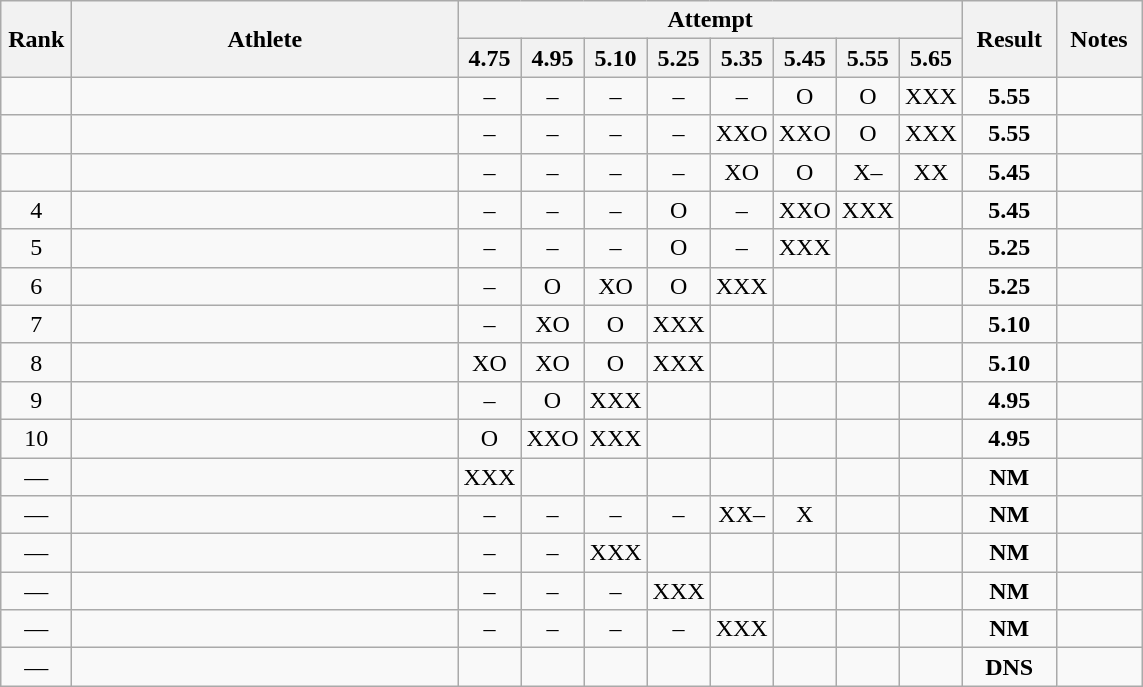<table class="wikitable" style="text-align:center">
<tr>
<th rowspan=2 width=40>Rank</th>
<th rowspan=2 width=250>Athlete</th>
<th colspan=8>Attempt</th>
<th rowspan=2 width=55>Result</th>
<th rowspan=2 width=50>Notes</th>
</tr>
<tr>
<th width=30>4.75</th>
<th width=30>4.95</th>
<th width=30>5.10</th>
<th width=30>5.25</th>
<th width=30>5.35</th>
<th width=30>5.45</th>
<th width=30>5.55</th>
<th width=30>5.65</th>
</tr>
<tr>
<td></td>
<td align=left></td>
<td>–</td>
<td>–</td>
<td>–</td>
<td>–</td>
<td>–</td>
<td>O</td>
<td>O</td>
<td>XXX</td>
<td><strong>5.55</strong></td>
<td></td>
</tr>
<tr>
<td></td>
<td align=left></td>
<td>–</td>
<td>–</td>
<td>–</td>
<td>–</td>
<td>XXO</td>
<td>XXO</td>
<td>O</td>
<td>XXX</td>
<td><strong>5.55</strong></td>
<td></td>
</tr>
<tr>
<td></td>
<td align=left></td>
<td>–</td>
<td>–</td>
<td>–</td>
<td>–</td>
<td>XO</td>
<td>O</td>
<td>X–</td>
<td>XX</td>
<td><strong>5.45</strong></td>
<td></td>
</tr>
<tr>
<td>4</td>
<td align=left></td>
<td>–</td>
<td>–</td>
<td>–</td>
<td>O</td>
<td>–</td>
<td>XXO</td>
<td>XXX</td>
<td></td>
<td><strong>5.45</strong></td>
<td></td>
</tr>
<tr>
<td>5</td>
<td align=left></td>
<td>–</td>
<td>–</td>
<td>–</td>
<td>O</td>
<td>–</td>
<td>XXX</td>
<td></td>
<td></td>
<td><strong>5.25</strong></td>
<td></td>
</tr>
<tr>
<td>6</td>
<td align=left></td>
<td>–</td>
<td>O</td>
<td>XO</td>
<td>O</td>
<td>XXX</td>
<td></td>
<td></td>
<td></td>
<td><strong>5.25</strong></td>
<td></td>
</tr>
<tr>
<td>7</td>
<td align=left></td>
<td>–</td>
<td>XO</td>
<td>O</td>
<td>XXX</td>
<td></td>
<td></td>
<td></td>
<td></td>
<td><strong>5.10</strong></td>
<td></td>
</tr>
<tr>
<td>8</td>
<td align=left></td>
<td>XO</td>
<td>XO</td>
<td>O</td>
<td>XXX</td>
<td></td>
<td></td>
<td></td>
<td></td>
<td><strong>5.10</strong></td>
<td></td>
</tr>
<tr>
<td>9</td>
<td align=left></td>
<td>–</td>
<td>O</td>
<td>XXX</td>
<td></td>
<td></td>
<td></td>
<td></td>
<td></td>
<td><strong>4.95</strong></td>
<td></td>
</tr>
<tr>
<td>10</td>
<td align=left></td>
<td>O</td>
<td>XXO</td>
<td>XXX</td>
<td></td>
<td></td>
<td></td>
<td></td>
<td></td>
<td><strong>4.95</strong></td>
<td></td>
</tr>
<tr>
<td>—</td>
<td align=left></td>
<td>XXX</td>
<td></td>
<td></td>
<td></td>
<td></td>
<td></td>
<td></td>
<td></td>
<td><strong>NM</strong></td>
<td></td>
</tr>
<tr>
<td>—</td>
<td align=left></td>
<td>–</td>
<td>–</td>
<td>–</td>
<td>–</td>
<td>XX–</td>
<td>X</td>
<td></td>
<td></td>
<td><strong>NM</strong></td>
<td></td>
</tr>
<tr>
<td>—</td>
<td align=left></td>
<td>–</td>
<td>–</td>
<td>XXX</td>
<td></td>
<td></td>
<td></td>
<td></td>
<td></td>
<td><strong>NM</strong></td>
<td></td>
</tr>
<tr>
<td>—</td>
<td align=left></td>
<td>–</td>
<td>–</td>
<td>–</td>
<td>XXX</td>
<td></td>
<td></td>
<td></td>
<td></td>
<td><strong>NM</strong></td>
<td></td>
</tr>
<tr>
<td>—</td>
<td align=left></td>
<td>–</td>
<td>–</td>
<td>–</td>
<td>–</td>
<td>XXX</td>
<td></td>
<td></td>
<td></td>
<td><strong>NM</strong></td>
<td></td>
</tr>
<tr>
<td>—</td>
<td align=left></td>
<td></td>
<td></td>
<td></td>
<td></td>
<td></td>
<td></td>
<td></td>
<td></td>
<td><strong>DNS</strong></td>
<td></td>
</tr>
</table>
